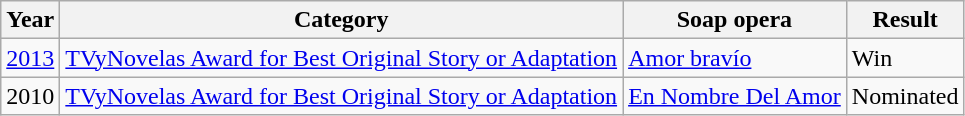<table class="wikitable">
<tr>
<th>Year</th>
<th>Category</th>
<th>Soap opera</th>
<th>Result</th>
</tr>
<tr>
<td><a href='#'>2013</a></td>
<td><a href='#'>TVyNovelas Award for Best Original Story or Adaptation</a></td>
<td><a href='#'>Amor bravío</a></td>
<td>Win</td>
</tr>
<tr>
<td>2010</td>
<td><a href='#'>TVyNovelas Award for Best Original Story or Adaptation</a></td>
<td><a href='#'>En Nombre Del Amor</a></td>
<td>Nominated</td>
</tr>
</table>
